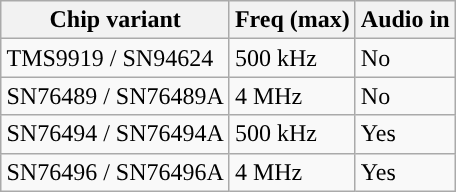<table class="wikitable" style="margin-left: auto; margin-right: auto; border: none;">
<tr>
<th>Chip variant</th>
<th>Freq (max)</th>
<th>Audio in</th>
</tr>
<tr>
<td>TMS9919 / SN94624</td>
<td>500 kHz</td>
<td>No</td>
</tr>
<tr>
<td>SN76489 / SN76489A</td>
<td>4 MHz</td>
<td>No</td>
</tr>
<tr>
<td>SN76494 / SN76494A</td>
<td>500 kHz</td>
<td>Yes</td>
</tr>
<tr>
<td>SN76496 / SN76496A</td>
<td>4 MHz</td>
<td>Yes</td>
</tr>
</table>
